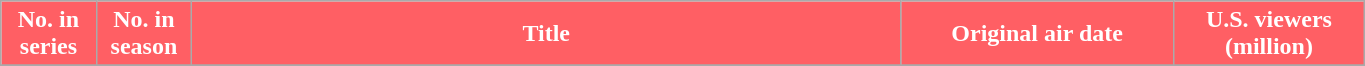<table class="wikitable plainrowheaders" style="width:72%;">
<tr>
<th scope="col" style="background-color: #FF5F64; color: white;" width=7%>No. in<br>series</th>
<th scope="col" style="background-color: #FF5F64; color: white;" width=7%>No. in<br>season</th>
<th scope="col" style="background-color: #FF5F64; color: white;">Title</th>
<th scope="col" style="background-color: #FF5F64; color: white;" width=20%>Original air date</th>
<th scope="col" style="background-color: #FF5F64; color: white;" width=14%>U.S. viewers<br>(million)</th>
</tr>
<tr>
</tr>
</table>
